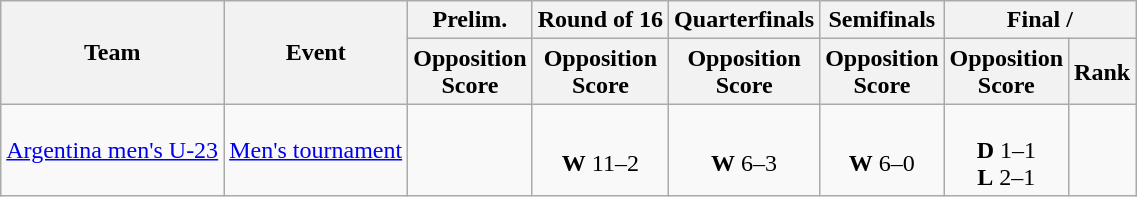<table class=wikitable style=text-align:center>
<tr>
<th rowspan=2>Team</th>
<th rowspan=2>Event</th>
<th>Prelim.</th>
<th>Round of 16</th>
<th>Quarterfinals</th>
<th>Semifinals</th>
<th colspan=2>Final / </th>
</tr>
<tr>
<th>Opposition<br>Score</th>
<th>Opposition<br>Score</th>
<th>Opposition<br>Score</th>
<th>Opposition<br>Score</th>
<th>Opposition<br>Score</th>
<th>Rank</th>
</tr>
<tr>
<td align=left><a href='#'>Argentina men's U-23</a></td>
<td align=left><a href='#'>Men's tournament</a></td>
<td></td>
<td><br><strong>W</strong> 11–2</td>
<td><br><strong>W</strong> 6–3</td>
<td><br><strong>W</strong> 6–0</td>
<td><br><strong>D</strong> 1–1<br><strong>L</strong> 2–1</td>
<td></td>
</tr>
</table>
